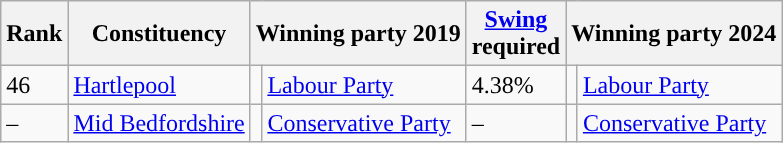<table class="wikitable sortable">
<tr>
<th>Rank</th>
<th>Constituency</th>
<th colspan="2">Winning party 2019</th>
<th><a href='#'>Swing</a> <br>required</th>
<th colspan="2">Winning party 2024</th>
</tr>
<tr>
<td>46</td>
<td><a href='#'>Hartlepool</a></td>
<td class="unsortable" style="background-color: "></td>
<td><a href='#'>Labour Party</a></td>
<td>4.38%</td>
<td class="unsortable" style="background-color: "></td>
<td><a href='#'>Labour Party</a></td>
</tr>
<tr>
<td>–</td>
<td><a href='#'>Mid Bedfordshire</a></td>
<td class="unsortable" style="background-color: "></td>
<td><a href='#'>Conservative Party</a></td>
<td>–</td>
<td class="unsortable" style="background-color: "></td>
<td><a href='#'>Conservative Party</a></td>
</tr>
</table>
